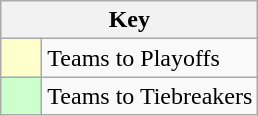<table class="wikitable" style="text-align: center;">
<tr>
<th colspan=2>Key</th>
</tr>
<tr>
<td style="background:#ffffcc; width:20px;"></td>
<td align=left>Teams to Playoffs</td>
</tr>
<tr>
<td style="background:#ccffcc; width:20px;"></td>
<td align=left>Teams to Tiebreakers</td>
</tr>
</table>
